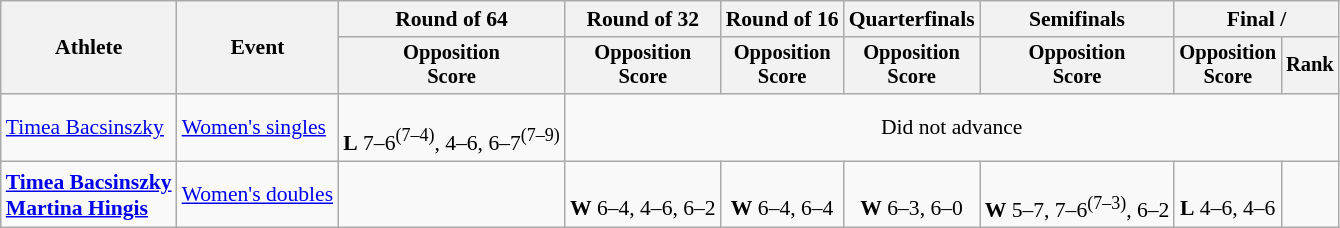<table class=wikitable style="font-size:90%">
<tr>
<th rowspan="2">Athlete</th>
<th rowspan="2">Event</th>
<th>Round of 64</th>
<th>Round of 32</th>
<th>Round of 16</th>
<th>Quarterfinals</th>
<th>Semifinals</th>
<th colspan=2>Final / </th>
</tr>
<tr style="font-size:95%">
<th>Opposition<br>Score</th>
<th>Opposition<br>Score</th>
<th>Opposition<br>Score</th>
<th>Opposition<br>Score</th>
<th>Opposition<br>Score</th>
<th>Opposition<br>Score</th>
<th>Rank</th>
</tr>
<tr align=center>
<td align=left><a href='#'>Timea Bacsinszky</a></td>
<td align=left><a href='#'>Women's singles</a></td>
<td><br><strong>L</strong> 7–6<sup>(7–4)</sup>, 4–6, 6–7<sup>(7–9)</sup></td>
<td colspan=6>Did not advance</td>
</tr>
<tr align=center>
<td align=left><strong><a href='#'>Timea Bacsinszky</a><br><a href='#'>Martina Hingis</a></strong></td>
<td align=left><a href='#'>Women's doubles</a></td>
<td></td>
<td><br><strong>W</strong> 6–4, 4–6, 6–2</td>
<td><br><strong>W</strong> 6–4, 6–4</td>
<td><br><strong>W</strong> 6–3, 6–0</td>
<td><br><strong>W</strong> 5–7, 7–6<sup>(7–3)</sup>, 6–2</td>
<td><br><strong>L</strong> 4–6, 4–6</td>
<td></td>
</tr>
</table>
